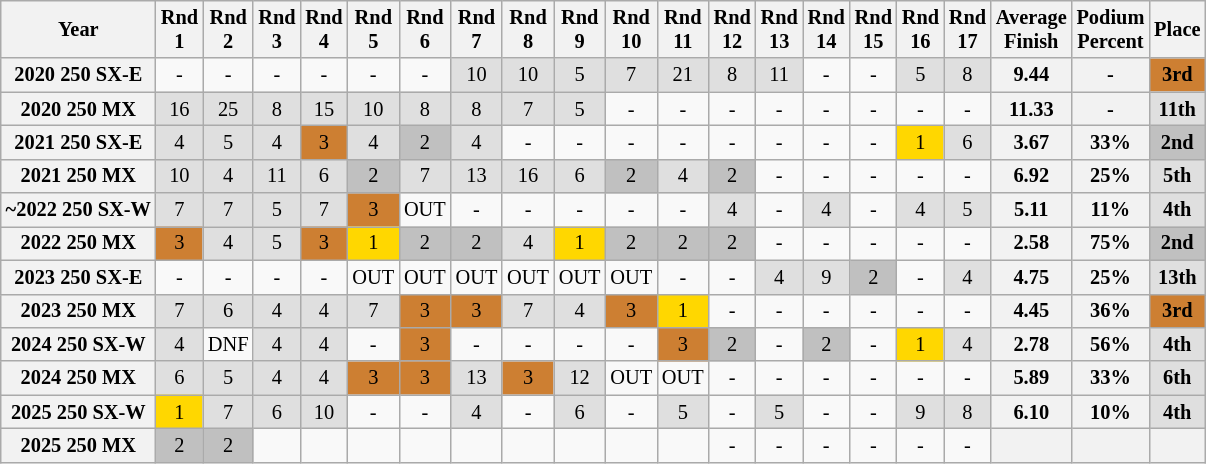<table class="wikitable" style="font-size: 85%; text-align:center">
<tr valign="top">
<th valign="middle">Year</th>
<th>Rnd<br>1</th>
<th>Rnd<br>2</th>
<th>Rnd<br>3</th>
<th>Rnd<br>4</th>
<th>Rnd<br>5</th>
<th>Rnd<br>6</th>
<th>Rnd<br>7</th>
<th>Rnd<br>8</th>
<th>Rnd<br>9</th>
<th>Rnd<br>10</th>
<th>Rnd<br>11</th>
<th>Rnd<br>12</th>
<th>Rnd<br>13</th>
<th>Rnd<br>14</th>
<th>Rnd<br>15</th>
<th>Rnd<br>16</th>
<th>Rnd<br>17</th>
<th valign="middle">Average<br>Finish</th>
<th valign="middle">Podium<br>Percent</th>
<th valign="middle">Place</th>
</tr>
<tr>
<th>2020 250 SX-E</th>
<td>-</td>
<td>-</td>
<td>-</td>
<td>-</td>
<td>-</td>
<td>-</td>
<td style="background:#dfdfdf;">10</td>
<td style="background:#dfdfdf;">10</td>
<td style="background:#dfdfdf;">5</td>
<td style="background:#dfdfdf;">7</td>
<td style="background:#dfdfdf;">21</td>
<td style="background:#dfdfdf;">8</td>
<td style="background:#dfdfdf;">11</td>
<td>-</td>
<td>-</td>
<td style="background:#dfdfdf;">5</td>
<td style="background:#dfdfdf;">8</td>
<th>9.44</th>
<th>-</th>
<th style="background:#cd7f32;">3rd</th>
</tr>
<tr>
<th>2020 250 MX</th>
<td style="background:#dfdfdf;">16</td>
<td style="background:#dfdfdf;">25</td>
<td style="background:#dfdfdf;">8</td>
<td style="background:#dfdfdf;">15</td>
<td style="background:#dfdfdf;">10</td>
<td style="background:#dfdfdf;">8</td>
<td style="background:#dfdfdf;">8</td>
<td style="background:#dfdfdf;">7</td>
<td style="background:#dfdfdf;">5</td>
<td>-</td>
<td>-</td>
<td>-</td>
<td>-</td>
<td>-</td>
<td>-</td>
<td>-</td>
<td>-</td>
<th>11.33</th>
<th>-</th>
<th style="background:#dfdfdf;">11th</th>
</tr>
<tr>
<th>2021 250 SX-E</th>
<td style="background:#dfdfdf;">4</td>
<td style="background:#dfdfdf;">5</td>
<td style="background:#dfdfdf;">4</td>
<td style="background:#cd7f32;">3</td>
<td style="background:#dfdfdf;">4</td>
<td style="background: silver;">2</td>
<td style="background:#dfdfdf;">4</td>
<td>-</td>
<td>-</td>
<td>-</td>
<td>-</td>
<td>-</td>
<td>-</td>
<td>-</td>
<td>-</td>
<td style="background: gold;">1</td>
<td style="background:#dfdfdf;">6</td>
<th>3.67</th>
<th>33%</th>
<th style="background: silver;">2nd</th>
</tr>
<tr>
<th>2021 250 MX</th>
<td style="background:#dfdfdf;">10</td>
<td style="background:#dfdfdf;">4</td>
<td style="background:#dfdfdf;">11</td>
<td style="background:#dfdfdf;">6</td>
<td style="background: silver;">2</td>
<td style="background:#dfdfdf;">7</td>
<td style="background:#dfdfdf;">13</td>
<td style="background:#dfdfdf;">16</td>
<td style="background:#dfdfdf;">6</td>
<td style="background: silver;">2</td>
<td style="background:#dfdfdf;">4</td>
<td style="background: silver;">2</td>
<td>-</td>
<td>-</td>
<td>-</td>
<td>-</td>
<td>-</td>
<th>6.92</th>
<th>25%</th>
<th style="background:#dfdfdf;">5th</th>
</tr>
<tr>
<th>~2022 250 SX-W</th>
<td style="background:#dfdfdf;">7</td>
<td style="background:#dfdfdf;">7</td>
<td style="background:#dfdfdf;">5</td>
<td style="background:#dfdfdf;">7</td>
<td style="background:#cd7f32;">3</td>
<td>OUT</td>
<td>-</td>
<td>-</td>
<td>-</td>
<td>-</td>
<td>-</td>
<td style="background:#dfdfdf;">4</td>
<td>-</td>
<td style="background:#dfdfdf;">4</td>
<td>-</td>
<td style="background:#dfdfdf;">4</td>
<td style="background:#dfdfdf;">5</td>
<th>5.11</th>
<th>11%</th>
<th style="background:#dfdfdf;">4th</th>
</tr>
<tr>
<th>2022 250 MX</th>
<td style="background:#cd7f32;">3</td>
<td style="background:#dfdfdf;">4</td>
<td style="background:#dfdfdf;">5</td>
<td style="background:#cd7f32;">3</td>
<td style="background: gold;">1</td>
<td style="background: silver;">2</td>
<td style="background: silver;">2</td>
<td style="background:#dfdfdf;">4</td>
<td style="background: gold;">1</td>
<td style="background: silver;">2</td>
<td style="background: silver;">2</td>
<td style="background: silver;">2</td>
<td>-</td>
<td>-</td>
<td>-</td>
<td>-</td>
<td>-</td>
<th>2.58</th>
<th>75%</th>
<th style="background: silver;">2nd</th>
</tr>
<tr>
<th>2023 250 SX-E</th>
<td>-</td>
<td>-</td>
<td>-</td>
<td>-</td>
<td>OUT</td>
<td>OUT</td>
<td>OUT</td>
<td>OUT</td>
<td>OUT</td>
<td>OUT</td>
<td>-</td>
<td>-</td>
<td style="background:#dfdfdf;">4</td>
<td style="background:#dfdfdf;">9</td>
<td style="background: silver;">2</td>
<td>-</td>
<td style="background:#dfdfdf;">4</td>
<th>4.75</th>
<th>25%</th>
<th style="background:#dfdfdf;">13th</th>
</tr>
<tr>
<th>2023 250 MX</th>
<td style="background:#dfdfdf;">7</td>
<td style="background:#dfdfdf;">6</td>
<td style="background:#dfdfdf;">4</td>
<td style="background:#dfdfdf;">4</td>
<td style="background:#dfdfdf;">7</td>
<td style="background:#cd7f32;">3</td>
<td style="background:#cd7f32;">3</td>
<td style="background:#dfdfdf;">7</td>
<td style="background:#dfdfdf;">4</td>
<td style="background:#cd7f32;">3</td>
<td style="background: gold;">1</td>
<td>-</td>
<td>-</td>
<td>-</td>
<td>-</td>
<td>-</td>
<td>-</td>
<th>4.45</th>
<th>36%</th>
<th style="background:#cd7f32;">3rd</th>
</tr>
<tr>
<th>2024 250 SX-W</th>
<td style="background:#dfdfdf;">4</td>
<td>DNF</td>
<td style="background:#dfdfdf;">4</td>
<td style="background:#dfdfdf;">4</td>
<td>-</td>
<td style="background:#cd7f32;">3</td>
<td>-</td>
<td>-</td>
<td>-</td>
<td>-</td>
<td style="background:#cd7f32;">3</td>
<td style="background: silver;">2</td>
<td>-</td>
<td style="background: silver;">2</td>
<td>-</td>
<td style="background: gold;">1</td>
<td style="background:#dfdfdf;">4</td>
<th>2.78</th>
<th>56%</th>
<th style="background:#dfdfdf;">4th</th>
</tr>
<tr>
<th>2024 250 MX</th>
<td style="background:#dfdfdf;">6</td>
<td style="background:#dfdfdf;">5</td>
<td style="background:#dfdfdf;">4</td>
<td style="background:#dfdfdf;">4</td>
<td style="background:#cd7f32;">3</td>
<td style="background:#cd7f32;">3</td>
<td style="background:#dfdfdf;">13</td>
<td style="background:#cd7f32;">3</td>
<td style="background:#dfdfdf;">12</td>
<td>OUT</td>
<td>OUT</td>
<td>-</td>
<td>-</td>
<td>-</td>
<td>-</td>
<td>-</td>
<td>-</td>
<th>5.89</th>
<th>33%</th>
<th style="background:#dfdfdf;">6th</th>
</tr>
<tr>
<th>2025 250 SX-W</th>
<td style="background: gold;">1</td>
<td style="background:#dfdfdf;">7</td>
<td style="background:#dfdfdf;">6</td>
<td style="background:#dfdfdf;">10</td>
<td>-</td>
<td>-</td>
<td style="background:#dfdfdf;">4</td>
<td>-</td>
<td style="background:#dfdfdf;">6</td>
<td>-</td>
<td style="background:#dfdfdf;">5</td>
<td>-</td>
<td style="background:#dfdfdf;">5</td>
<td>-</td>
<td>-</td>
<td style="background:#dfdfdf;">9</td>
<td style="background:#dfdfdf;">8</td>
<th>6.10</th>
<th>10%</th>
<th style="background:#dfdfdf;">4th</th>
</tr>
<tr>
<th>2025 250 MX</th>
<td style="background: silver;">2</td>
<td style="background: silver;">2</td>
<td></td>
<td></td>
<td></td>
<td></td>
<td></td>
<td></td>
<td></td>
<td></td>
<td></td>
<td>-</td>
<td>-</td>
<td>-</td>
<td>-</td>
<td>-</td>
<td>-</td>
<th></th>
<th></th>
<th></th>
</tr>
</table>
